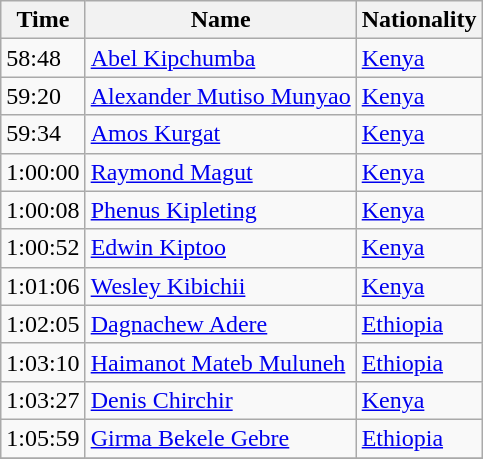<table class="wikitable mw-collapsible mw-collapsed">
<tr>
<th>Time</th>
<th>Name</th>
<th>Nationality</th>
</tr>
<tr>
<td>58:48</td>
<td><a href='#'>Abel Kipchumba</a></td>
<td><a href='#'>Kenya</a></td>
</tr>
<tr>
<td>59:20</td>
<td><a href='#'>Alexander Mutiso Munyao</a></td>
<td><a href='#'>Kenya</a></td>
</tr>
<tr>
<td>59:34</td>
<td><a href='#'>Amos Kurgat</a></td>
<td><a href='#'>Kenya</a></td>
</tr>
<tr>
<td>1:00:00</td>
<td><a href='#'>Raymond Magut</a></td>
<td><a href='#'>Kenya</a></td>
</tr>
<tr>
<td>1:00:08</td>
<td><a href='#'>Phenus Kipleting</a></td>
<td><a href='#'>Kenya</a></td>
</tr>
<tr>
<td>1:00:52</td>
<td><a href='#'>Edwin Kiptoo</a></td>
<td><a href='#'>Kenya</a></td>
</tr>
<tr>
<td>1:01:06</td>
<td><a href='#'>Wesley Kibichii</a></td>
<td><a href='#'>Kenya</a></td>
</tr>
<tr>
<td>1:02:05</td>
<td><a href='#'>Dagnachew Adere</a></td>
<td><a href='#'>Ethiopia</a></td>
</tr>
<tr>
<td>1:03:10</td>
<td><a href='#'>Haimanot Mateb Muluneh</a></td>
<td><a href='#'>Ethiopia</a></td>
</tr>
<tr>
<td>1:03:27</td>
<td><a href='#'>Denis Chirchir</a></td>
<td><a href='#'>Kenya</a></td>
</tr>
<tr>
<td>1:05:59</td>
<td><a href='#'>Girma Bekele Gebre</a></td>
<td><a href='#'>Ethiopia</a></td>
</tr>
<tr>
</tr>
</table>
